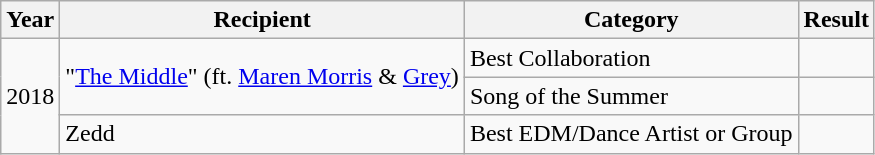<table class="wikitable">
<tr>
<th>Year</th>
<th>Recipient</th>
<th>Category</th>
<th>Result</th>
</tr>
<tr>
<td rowspan="3">2018</td>
<td rowspan="2">"<a href='#'>The Middle</a>" (ft. <a href='#'>Maren Morris</a> & <a href='#'>Grey</a>)</td>
<td>Best Collaboration</td>
<td></td>
</tr>
<tr>
<td>Song of the Summer</td>
<td></td>
</tr>
<tr>
<td>Zedd</td>
<td>Best EDM/Dance Artist or Group</td>
<td></td>
</tr>
</table>
